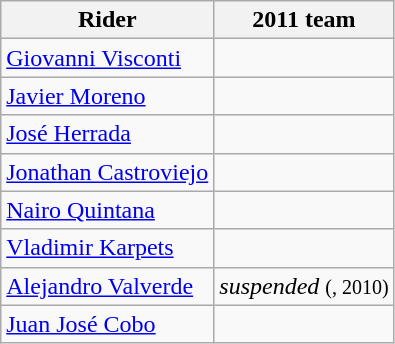<table class="wikitable">
<tr>
<th>Rider</th>
<th>2011 team</th>
</tr>
<tr>
<td><a href='#'>Giovanni Visconti</a></td>
<td></td>
</tr>
<tr>
<td><a href='#'>Javier Moreno</a></td>
<td></td>
</tr>
<tr>
<td><a href='#'>José Herrada</a></td>
<td></td>
</tr>
<tr>
<td><a href='#'>Jonathan Castroviejo</a></td>
<td></td>
</tr>
<tr>
<td><a href='#'>Nairo Quintana</a></td>
<td></td>
</tr>
<tr>
<td><a href='#'>Vladimir Karpets</a></td>
<td></td>
</tr>
<tr>
<td><a href='#'>Alejandro Valverde</a></td>
<td><em>suspended</em> <small>(, 2010)</small></td>
</tr>
<tr>
<td><a href='#'>Juan José Cobo</a></td>
<td></td>
</tr>
</table>
